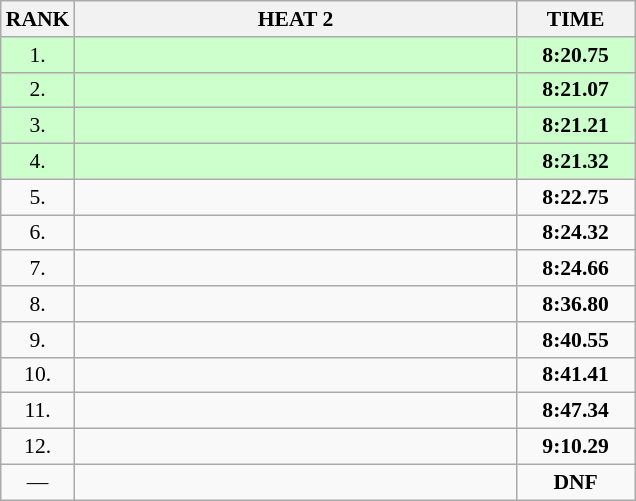<table class="wikitable" style="border-collapse: collapse; font-size: 90%;">
<tr>
<th>RANK</th>
<th style="width: 20em">HEAT 2</th>
<th style="width: 5em">TIME</th>
</tr>
<tr style="background:#ccffcc;">
<td align="center">1.</td>
<td></td>
<td align="center"><strong>8:20.75</strong></td>
</tr>
<tr style="background:#ccffcc;">
<td align="center">2.</td>
<td></td>
<td align="center"><strong>8:21.07</strong></td>
</tr>
<tr style="background:#ccffcc;">
<td align="center">3.</td>
<td></td>
<td align="center"><strong>8:21.21</strong></td>
</tr>
<tr style="background:#ccffcc;">
<td align="center">4.</td>
<td></td>
<td align="center"><strong>8:21.32</strong></td>
</tr>
<tr>
<td align="center">5.</td>
<td></td>
<td align="center"><strong>8:22.75</strong></td>
</tr>
<tr>
<td align="center">6.</td>
<td></td>
<td align="center"><strong>8:24.32</strong></td>
</tr>
<tr>
<td align="center">7.</td>
<td></td>
<td align="center"><strong>8:24.66</strong></td>
</tr>
<tr>
<td align="center">8.</td>
<td></td>
<td align="center"><strong>8:36.80</strong></td>
</tr>
<tr>
<td align="center">9.</td>
<td></td>
<td align="center"><strong>8:40.55</strong></td>
</tr>
<tr>
<td align="center">10.</td>
<td></td>
<td align="center"><strong>8:41.41</strong></td>
</tr>
<tr>
<td align="center">11.</td>
<td></td>
<td align="center"><strong>8:47.34</strong></td>
</tr>
<tr>
<td align="center">12.</td>
<td></td>
<td align="center"><strong>9:10.29</strong></td>
</tr>
<tr>
<td align="center">—</td>
<td></td>
<td align="center"><strong>DNF</strong></td>
</tr>
</table>
